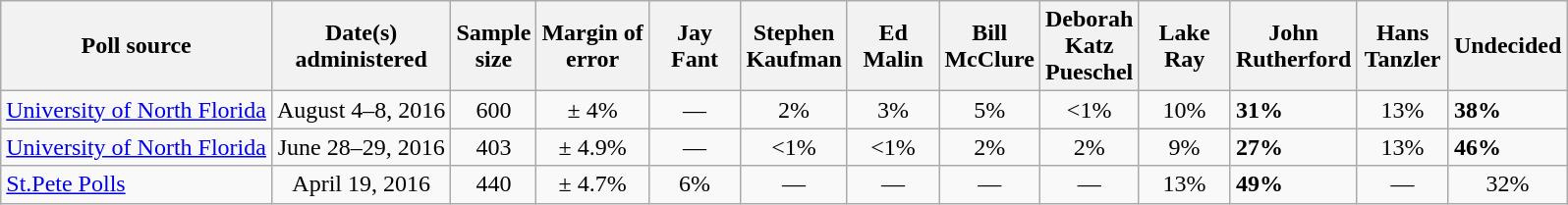<table class="wikitable">
<tr>
<th>Poll source</th>
<th>Date(s)<br>administered</th>
<th>Sample<br>size</th>
<th>Margin of<br>error</th>
<th style="width:55px;">Jay<br>Fant</th>
<th style="width:55px;">Stephen<br>Kaufman</th>
<th style="width:55px;">Ed<br>Malin</th>
<th style="width:55px;">Bill<br>McClure</th>
<th style="width:55px;">Deborah<br>Katz Pueschel</th>
<th style="width:55px;">Lake<br>Ray</th>
<th style="width:55px;">John<br>Rutherford</th>
<th style="width:55px;">Hans<br>Tanzler</th>
<th>Undecided</th>
</tr>
<tr>
<td><a href='#'>University of North Florida</a></td>
<td align=center>August 4–8, 2016</td>
<td align=center>600</td>
<td align=center>± 4%</td>
<td align=center>—</td>
<td align=center>2%</td>
<td align=center>3%</td>
<td align=center>5%</td>
<td align=center><1%</td>
<td align=center>10%</td>
<td><strong>31%</strong></td>
<td align=center>13%</td>
<td><strong>38%</strong></td>
</tr>
<tr>
<td><a href='#'>University of North Florida</a></td>
<td align=center>June 28–29, 2016</td>
<td align=center>403</td>
<td align=center>± 4.9%</td>
<td align=center>—</td>
<td align=center><1%</td>
<td align=center><1%</td>
<td align=center>2%</td>
<td align=center>2%</td>
<td align=center>9%</td>
<td><strong>27%</strong></td>
<td align=center>13%</td>
<td><strong>46%</strong></td>
</tr>
<tr>
<td><a href='#'>St.Pete Polls</a></td>
<td align=center>April 19, 2016</td>
<td align=center>440</td>
<td align=center>± 4.7%</td>
<td align=center>6%</td>
<td align=center>—</td>
<td align=center>—</td>
<td align=center>—</td>
<td align=center>—</td>
<td align=center>13%</td>
<td><strong>49%</strong></td>
<td align=center>—</td>
<td align=center>32%</td>
</tr>
</table>
